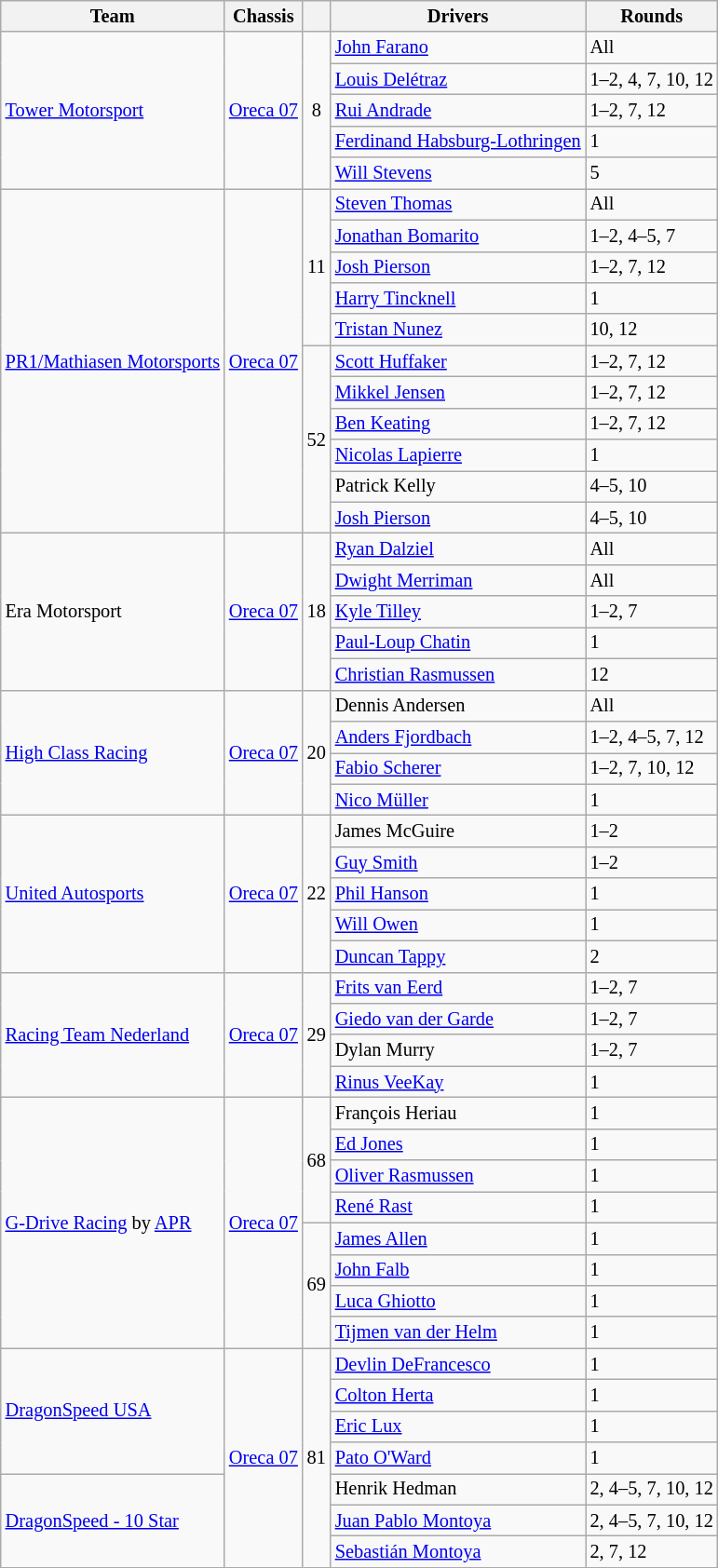<table class="wikitable" style="font-size: 85%">
<tr>
<th>Team</th>
<th>Chassis</th>
<th></th>
<th>Drivers</th>
<th>Rounds</th>
</tr>
<tr>
<td rowspan="5"> <a href='#'>Tower Motorsport</a></td>
<td rowspan="5"><a href='#'>Oreca 07</a></td>
<td rowspan="5" align="center">8</td>
<td> <a href='#'>John Farano</a></td>
<td>All</td>
</tr>
<tr>
<td> <a href='#'>Louis Delétraz</a></td>
<td>1–2, 4, 7, 10, 12</td>
</tr>
<tr>
<td> <a href='#'>Rui Andrade</a></td>
<td>1–2, 7, 12</td>
</tr>
<tr>
<td> <a href='#'>Ferdinand Habsburg-Lothringen</a></td>
<td>1</td>
</tr>
<tr>
<td> <a href='#'>Will Stevens</a></td>
<td>5</td>
</tr>
<tr>
<td rowspan="11"> <a href='#'>PR1/Mathiasen Motorsports</a></td>
<td rowspan="11"><a href='#'>Oreca 07</a></td>
<td rowspan="5" align="center">11</td>
<td> <a href='#'>Steven Thomas</a></td>
<td>All</td>
</tr>
<tr>
<td> <a href='#'>Jonathan Bomarito</a></td>
<td>1–2, 4–5, 7</td>
</tr>
<tr>
<td> <a href='#'>Josh Pierson</a></td>
<td>1–2, 7, 12</td>
</tr>
<tr>
<td> <a href='#'>Harry Tincknell</a></td>
<td>1</td>
</tr>
<tr>
<td> <a href='#'>Tristan Nunez</a></td>
<td>10, 12</td>
</tr>
<tr>
<td rowspan=6 align="center">52</td>
<td> <a href='#'>Scott Huffaker</a></td>
<td>1–2, 7, 12</td>
</tr>
<tr>
<td> <a href='#'>Mikkel Jensen</a></td>
<td>1–2, 7, 12</td>
</tr>
<tr>
<td> <a href='#'>Ben Keating</a></td>
<td>1–2, 7, 12</td>
</tr>
<tr>
<td> <a href='#'>Nicolas Lapierre</a></td>
<td>1</td>
</tr>
<tr>
<td> Patrick Kelly</td>
<td>4–5, 10</td>
</tr>
<tr>
<td> <a href='#'>Josh Pierson</a></td>
<td>4–5, 10</td>
</tr>
<tr>
<td rowspan="5"> Era Motorsport</td>
<td rowspan="5"><a href='#'>Oreca 07</a></td>
<td rowspan="5" align="center">18</td>
<td> <a href='#'>Ryan Dalziel</a></td>
<td>All</td>
</tr>
<tr>
<td> <a href='#'>Dwight Merriman</a></td>
<td>All</td>
</tr>
<tr>
<td> <a href='#'>Kyle Tilley</a></td>
<td>1–2, 7</td>
</tr>
<tr>
<td> <a href='#'>Paul-Loup Chatin</a></td>
<td>1</td>
</tr>
<tr>
<td> <a href='#'>Christian Rasmussen</a></td>
<td>12</td>
</tr>
<tr>
<td rowspan="4"> <a href='#'>High Class Racing</a></td>
<td rowspan="4"><a href='#'>Oreca 07</a></td>
<td rowspan="4" align="center">20</td>
<td> Dennis Andersen</td>
<td>All</td>
</tr>
<tr>
<td> <a href='#'>Anders Fjordbach</a></td>
<td>1–2, 4–5, 7, 12</td>
</tr>
<tr>
<td> <a href='#'>Fabio Scherer</a></td>
<td>1–2, 7, 10, 12</td>
</tr>
<tr>
<td> <a href='#'>Nico Müller</a></td>
<td>1</td>
</tr>
<tr>
<td rowspan="5"> <a href='#'>United Autosports</a></td>
<td rowspan="5"><a href='#'>Oreca 07</a></td>
<td align="center" rowspan=5>22</td>
<td> James McGuire</td>
<td>1–2</td>
</tr>
<tr>
<td> <a href='#'>Guy Smith</a></td>
<td>1–2</td>
</tr>
<tr>
<td> <a href='#'>Phil Hanson</a></td>
<td>1</td>
</tr>
<tr>
<td> <a href='#'>Will Owen</a></td>
<td>1</td>
</tr>
<tr>
<td> <a href='#'>Duncan Tappy</a></td>
<td>2</td>
</tr>
<tr>
<td rowspan="4"> <a href='#'>Racing Team Nederland</a></td>
<td rowspan="4"><a href='#'>Oreca 07</a></td>
<td rowspan="4" align="center">29</td>
<td> <a href='#'>Frits van Eerd</a></td>
<td>1–2, 7</td>
</tr>
<tr>
<td> <a href='#'>Giedo van der Garde</a></td>
<td>1–2, 7</td>
</tr>
<tr>
<td> Dylan Murry</td>
<td>1–2, 7</td>
</tr>
<tr>
<td> <a href='#'>Rinus VeeKay</a></td>
<td>1</td>
</tr>
<tr>
<td rowspan="8"> <a href='#'>G-Drive Racing</a> by <a href='#'>APR</a></td>
<td rowspan="8"><a href='#'>Oreca 07</a></td>
<td rowspan="4" align="center">68</td>
<td> François Heriau</td>
<td>1</td>
</tr>
<tr>
<td> <a href='#'>Ed Jones</a></td>
<td>1</td>
</tr>
<tr>
<td> <a href='#'>Oliver Rasmussen</a></td>
<td>1</td>
</tr>
<tr>
<td> <a href='#'>René Rast</a></td>
<td>1</td>
</tr>
<tr>
<td rowspan="4" align="center">69</td>
<td> <a href='#'>James Allen</a></td>
<td>1</td>
</tr>
<tr>
<td> <a href='#'>John Falb</a></td>
<td>1</td>
</tr>
<tr>
<td> <a href='#'>Luca Ghiotto</a></td>
<td>1</td>
</tr>
<tr>
<td> <a href='#'>Tijmen van der Helm</a></td>
<td>1</td>
</tr>
<tr>
<td rowspan="4"> <a href='#'>DragonSpeed USA</a></td>
<td rowspan="7"><a href='#'>Oreca 07</a></td>
<td rowspan="7" align="center">81</td>
<td> <a href='#'>Devlin DeFrancesco</a></td>
<td>1</td>
</tr>
<tr>
<td> <a href='#'>Colton Herta</a></td>
<td>1</td>
</tr>
<tr>
<td> <a href='#'>Eric Lux</a></td>
<td>1</td>
</tr>
<tr>
<td> <a href='#'>Pato O'Ward</a></td>
<td>1</td>
</tr>
<tr>
<td rowspan="3"> <a href='#'>DragonSpeed - 10 Star</a></td>
<td> Henrik Hedman</td>
<td>2, 4–5, 7, 10, 12</td>
</tr>
<tr>
<td> <a href='#'>Juan Pablo Montoya</a></td>
<td>2, 4–5, 7, 10, 12</td>
</tr>
<tr>
<td> <a href='#'>Sebastián Montoya</a></td>
<td>2, 7, 12</td>
</tr>
</table>
